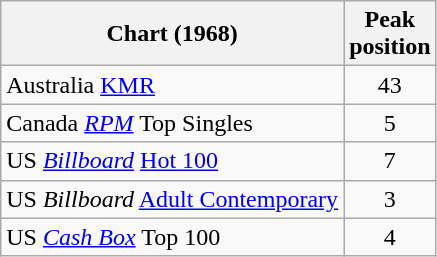<table class="wikitable sortable">
<tr>
<th>Chart (1968)</th>
<th>Peak<br>position</th>
</tr>
<tr>
<td>Australia <a href='#'>KMR</a></td>
<td style="text-align:center;">43</td>
</tr>
<tr>
<td>Canada <em><a href='#'>RPM</a></em> Top Singles</td>
<td style="text-align:center;">5</td>
</tr>
<tr>
<td>US <em><a href='#'>Billboard</a></em> <a href='#'>Hot 100</a></td>
<td style="text-align:center;">7</td>
</tr>
<tr>
<td>US <em>Billboard</em> <a href='#'>Adult Contemporary</a></td>
<td style="text-align:center;">3</td>
</tr>
<tr>
<td>US <a href='#'><em>Cash Box</em></a> Top 100</td>
<td align="center">4</td>
</tr>
</table>
